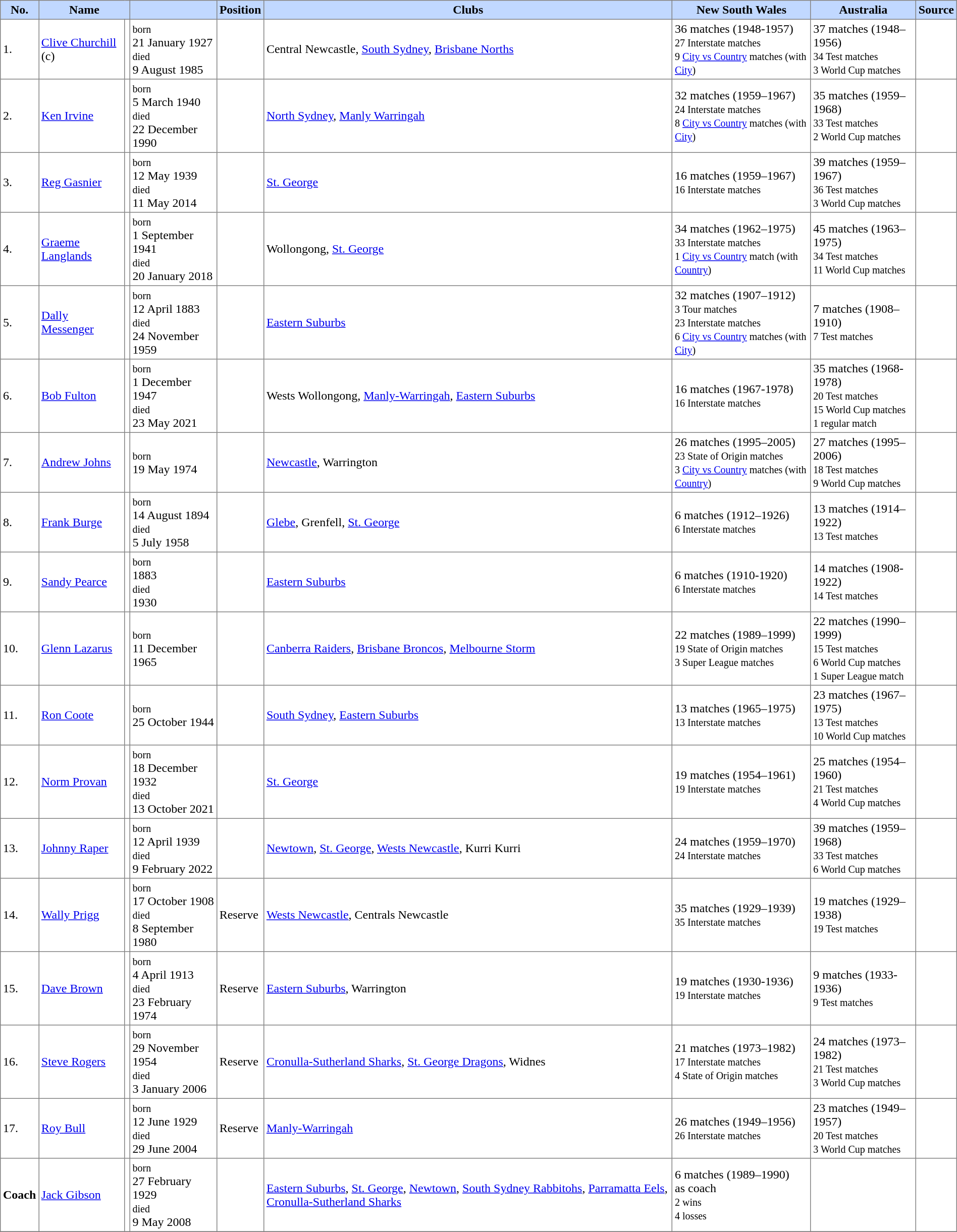<table border=1 style="border-collapse:collapse;" cellpadding=3 cellspacing=0 >
<tr bgcolor=#C1D8FF>
<th>No.</th>
<th colspan=2 width=100px>Name</th>
<th></th>
<th>Position</th>
<th>Clubs</th>
<th>New South Wales</th>
<th>Australia</th>
<th>Source</th>
</tr>
<tr>
<td>1.</td>
<td><a href='#'>Clive Churchill</a> (c)</td>
<td></td>
<td><small>born</small><br>21 January 1927<br><small>died</small><br>9 August 1985</td>
<td></td>
<td>Central Newcastle, <a href='#'>South Sydney</a>, <a href='#'>Brisbane Norths</a></td>
<td>36 matches (1948-1957)<br><small>27 Interstate matches</small><br><small>9 <a href='#'>City vs Country</a> matches (with <a href='#'>City</a>)</small></td>
<td>37 matches (1948–1956)<br><small>34 Test matches</small><br><small>3 World Cup matches</small></td>
<td></td>
</tr>
<tr>
<td>2.</td>
<td><a href='#'>Ken Irvine</a></td>
<td></td>
<td><small>born</small><br>5 March 1940<br><small>died</small><br>22 December 1990</td>
<td></td>
<td><a href='#'>North Sydney</a>, <a href='#'>Manly Warringah</a></td>
<td>32 matches (1959–1967)<br><small>24 Interstate matches</small><br><small>8 <a href='#'>City vs Country</a> matches (with <a href='#'>City</a>)</small></td>
<td>35 matches (1959–1968)<br><small>33 Test matches</small><br><small>2 World Cup matches</small></td>
<td></td>
</tr>
<tr>
<td>3.</td>
<td><a href='#'>Reg Gasnier</a></td>
<td></td>
<td><small>born</small><br>12 May 1939<br><small>died</small><br>11 May 2014</td>
<td></td>
<td><a href='#'>St. George</a></td>
<td>16 matches (1959–1967)<br><small>16 Interstate matches</small></td>
<td>39 matches (1959–1967)<br><small>36 Test matches</small><br><small>3 World Cup matches</small></td>
<td></td>
</tr>
<tr>
<td>4.</td>
<td><a href='#'>Graeme Langlands</a></td>
<td></td>
<td><small>born</small><br>1 September 1941<br><small>died</small><br>20 January 2018</td>
<td></td>
<td>Wollongong, <a href='#'>St. George</a></td>
<td>34 matches (1962–1975)<br><small>33 Interstate matches</small><br><small>1 <a href='#'>City vs Country</a> match (with <a href='#'>Country</a>)</small></td>
<td>45 matches (1963–1975)<br><small>34 Test matches</small><br><small>11 World Cup matches</small></td>
<td></td>
</tr>
<tr>
<td>5.</td>
<td><a href='#'>Dally Messenger</a></td>
<td></td>
<td><small>born</small><br>12 April 1883<br><small>died</small><br>24 November 1959</td>
<td></td>
<td><a href='#'>Eastern Suburbs</a></td>
<td>32 matches (1907–1912)<br><small>3 Tour matches</small><br><small>23 Interstate matches</small><br><small>6 <a href='#'>City vs Country</a> matches (with <a href='#'>City</a>)</small></td>
<td>7 matches (1908–1910)<br><small>7 Test matches</small></td>
<td></td>
</tr>
<tr>
<td>6.</td>
<td><a href='#'>Bob Fulton</a></td>
<td></td>
<td><small>born</small><br>1 December 1947<br><small>died</small><br>23 May 2021</td>
<td></td>
<td>Wests Wollongong, <a href='#'>Manly-Warringah</a>, <a href='#'>Eastern Suburbs</a></td>
<td>16 matches (1967-1978)<br><small>16 Interstate matches</small><br></td>
<td>35 matches (1968-1978)<br><small>20 Test matches</small><br><small>15 World Cup matches</small><br><small>1 regular match</small></td>
<td></td>
</tr>
<tr>
<td>7.</td>
<td><a href='#'>Andrew Johns</a></td>
<td></td>
<td><small>born</small><br>19 May 1974</td>
<td></td>
<td><a href='#'>Newcastle</a>, Warrington</td>
<td>26 matches (1995–2005)<small><br>23 State of Origin matches</small><br><small>3 <a href='#'>City vs Country</a> matches (with <a href='#'>Country</a>)</small></td>
<td>27 matches (1995–2006)<br><small>18 Test matches</small><br><small>9 World Cup matches</small></td>
<td></td>
</tr>
<tr>
<td>8.</td>
<td><a href='#'>Frank Burge</a></td>
<td></td>
<td><small>born</small><br>14 August 1894<br><small>died</small><br>5 July 1958</td>
<td></td>
<td><a href='#'>Glebe</a>, Grenfell, <a href='#'>St. George</a></td>
<td>6 matches (1912–1926)<br><small>6 Interstate matches</small></td>
<td>13 matches (1914–1922)<br><small>13 Test matches</small></td>
<td></td>
</tr>
<tr>
<td>9.</td>
<td><a href='#'>Sandy Pearce</a></td>
<td></td>
<td><small>born</small><br>1883<br><small>died</small><br>1930</td>
<td></td>
<td><a href='#'>Eastern Suburbs</a></td>
<td>6 matches (1910-1920)<br><small>6 Interstate matches</small></td>
<td>14 matches (1908-1922)<br><small>14 Test matches</small></td>
<td></td>
</tr>
<tr>
<td>10.</td>
<td><a href='#'>Glenn Lazarus</a></td>
<td></td>
<td><small>born</small><br>11 December 1965</td>
<td></td>
<td><a href='#'>Canberra Raiders</a>, <a href='#'>Brisbane Broncos</a>, <a href='#'>Melbourne Storm</a></td>
<td>22 matches (1989–1999)<br><small>19 State of Origin matches</small><br><small>3 Super League matches</small></td>
<td>22 matches (1990–1999)<br><small>15 Test matches</small><br><small>6 World Cup matches</small><br><small>1 Super League match</small></td>
<td></td>
</tr>
<tr>
<td>11.</td>
<td><a href='#'>Ron Coote</a></td>
<td></td>
<td><small>born</small><br>25 October 1944</td>
<td></td>
<td><a href='#'>South Sydney</a>, <a href='#'>Eastern Suburbs</a></td>
<td>13 matches (1965–1975)<br><small>13 Interstate matches</small></td>
<td>23 matches (1967–1975)<br><small>13 Test matches</small><br><small>10 World Cup matches</small></td>
<td></td>
</tr>
<tr>
<td>12.</td>
<td><a href='#'>Norm Provan</a></td>
<td></td>
<td><small>born</small><br>18 December 1932<br><small>died</small><br>13 October 2021</td>
<td></td>
<td><a href='#'>St. George</a></td>
<td>19 matches (1954–1961)<br><small>19 Interstate matches</small></td>
<td>25 matches (1954–1960)<br><small>21 Test matches</small><br><small>4 World Cup matches</small></td>
<td></td>
</tr>
<tr>
<td>13.</td>
<td><a href='#'>Johnny Raper</a></td>
<td></td>
<td><small>born</small><br>12 April 1939<br><small>died</small><br>9 February 2022</td>
<td></td>
<td><a href='#'>Newtown</a>, <a href='#'>St. George</a>, <a href='#'>Wests Newcastle</a>, Kurri Kurri</td>
<td>24 matches (1959–1970)<br><small>24 Interstate matches</small></td>
<td>39 matches (1959–1968)<br><small>33 Test matches</small><br><small>6 World Cup matches</small></td>
<td></td>
</tr>
<tr>
<td>14.</td>
<td><a href='#'>Wally Prigg</a></td>
<td></td>
<td><small>born</small><br>17 October 1908<br><small>died</small><br>8 September 1980</td>
<td>Reserve</td>
<td><a href='#'>Wests Newcastle</a>, Centrals Newcastle</td>
<td>35 matches (1929–1939)<br><small>35 Interstate matches</small></td>
<td>19 matches (1929–1938)<br><small>19 Test matches</small></td>
<td></td>
</tr>
<tr>
<td>15.</td>
<td><a href='#'>Dave Brown</a></td>
<td></td>
<td><small>born</small><br>4 April 1913<br><small>died</small><br>23 February 1974</td>
<td>Reserve</td>
<td><a href='#'>Eastern Suburbs</a>, Warrington</td>
<td>19 matches (1930-1936)<br><small>19 Interstate matches</small></td>
<td>9 matches (1933-1936)<br><small>9 Test matches</small></td>
<td></td>
</tr>
<tr>
<td>16.</td>
<td><a href='#'>Steve Rogers</a></td>
<td></td>
<td><small>born</small><br>29 November 1954<br><small>died</small><br>3 January 2006</td>
<td>Reserve</td>
<td><a href='#'>Cronulla-Sutherland Sharks</a>, <a href='#'>St. George Dragons</a>, Widnes</td>
<td>21 matches (1973–1982)<br><small>17 Interstate matches</small><br><small>4 State of Origin matches</small></td>
<td>24 matches (1973–1982)<br><small>21 Test matches</small><br><small>3 World Cup matches</small></td>
<td></td>
</tr>
<tr>
<td>17.</td>
<td><a href='#'>Roy Bull</a></td>
<td></td>
<td><small>born</small><br>12 June 1929<br><small>died</small><br>29 June 2004</td>
<td>Reserve</td>
<td><a href='#'>Manly-Warringah</a></td>
<td>26 matches (1949–1956)<br><small>26 Interstate matches</small></td>
<td>23 matches (1949–1957)<br><small>20 Test matches</small><br><small>3 World Cup matches</small></td>
<td></td>
</tr>
<tr>
<td><strong>Coach</strong></td>
<td><a href='#'>Jack Gibson</a></td>
<td></td>
<td><small>born</small><br>27 February 1929<br><small>died</small><br>9 May 2008</td>
<td></td>
<td><a href='#'>Eastern Suburbs</a>, <a href='#'>St. George</a>, <a href='#'>Newtown</a>, <a href='#'>South Sydney Rabbitohs</a>, <a href='#'>Parramatta Eels</a>, <a href='#'>Cronulla-Sutherland Sharks</a></td>
<td>6 matches (1989–1990)<br>as coach<br><small>2 wins</small><br><small>4 losses</small></td>
<td></td>
<td></td>
</tr>
<tr>
</tr>
</table>
